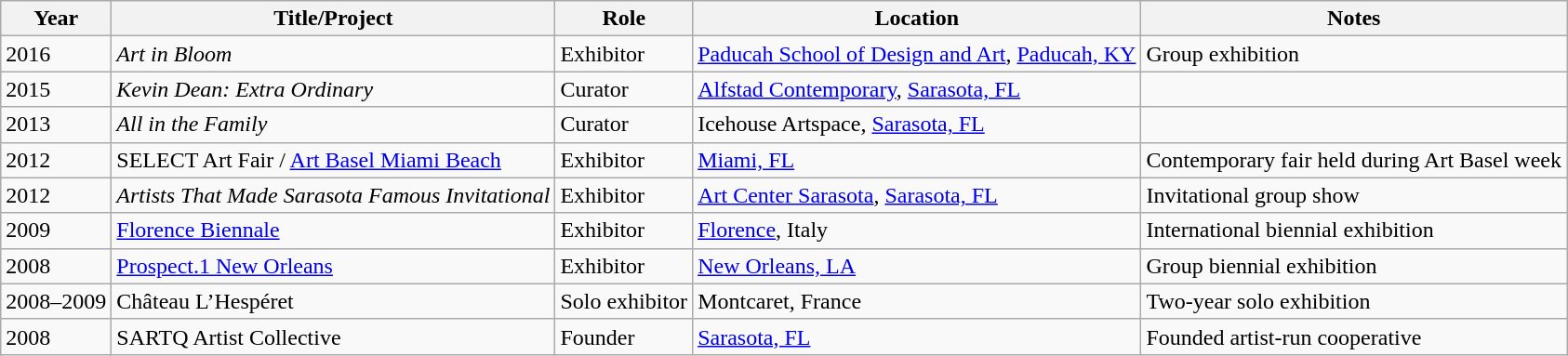<table class="wikitable sortable">
<tr>
<th>Year</th>
<th>Title/Project</th>
<th>Role</th>
<th>Location</th>
<th>Notes</th>
</tr>
<tr>
<td>2016</td>
<td><em>Art in Bloom</em></td>
<td>Exhibitor</td>
<td><a href='#'>Paducah School of Design and Art</a>, <a href='#'>Paducah, KY</a></td>
<td>Group exhibition</td>
</tr>
<tr>
<td>2015</td>
<td><em>Kevin Dean: Extra Ordinary</em></td>
<td>Curator</td>
<td><a href='#'>Alfstad Contemporary</a>, <a href='#'>Sarasota, FL</a></td>
<td></td>
</tr>
<tr>
<td>2013</td>
<td><em>All in the Family</em></td>
<td>Curator</td>
<td>Icehouse Artspace, <a href='#'>Sarasota, FL</a></td>
<td></td>
</tr>
<tr>
<td>2012</td>
<td>SELECT Art Fair / <a href='#'>Art Basel Miami Beach</a></td>
<td>Exhibitor</td>
<td><a href='#'>Miami, FL</a></td>
<td>Contemporary fair held during Art Basel week</td>
</tr>
<tr>
<td>2012</td>
<td><em>Artists That Made Sarasota Famous Invitational</em></td>
<td>Exhibitor</td>
<td><a href='#'>Art Center Sarasota</a>, <a href='#'>Sarasota, FL</a></td>
<td>Invitational group show</td>
</tr>
<tr>
<td>2009</td>
<td><a href='#'>Florence Biennale</a></td>
<td>Exhibitor</td>
<td><a href='#'>Florence</a>, Italy</td>
<td>International biennial exhibition</td>
</tr>
<tr>
<td>2008</td>
<td><a href='#'>Prospect.1 New Orleans</a></td>
<td>Exhibitor</td>
<td><a href='#'>New Orleans, LA</a></td>
<td>Group biennial exhibition</td>
</tr>
<tr>
<td>2008–2009</td>
<td>Château L’Hespéret</td>
<td>Solo exhibitor</td>
<td>Montcaret, France</td>
<td>Two-year solo exhibition</td>
</tr>
<tr>
<td>2008</td>
<td>SARTQ Artist Collective</td>
<td>Founder</td>
<td><a href='#'>Sarasota, FL</a></td>
<td>Founded artist-run cooperative</td>
</tr>
</table>
